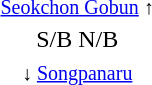<table style="text-align:center;">
<tr>
<td><small> <a href='#'>Seokchon Gobun</a> ↑</small></td>
</tr>
<tr>
<td><span>S/B</span>   <span>N/B</span></td>
</tr>
<tr>
<td><small>↓ <a href='#'>Songpanaru</a></small></td>
</tr>
</table>
